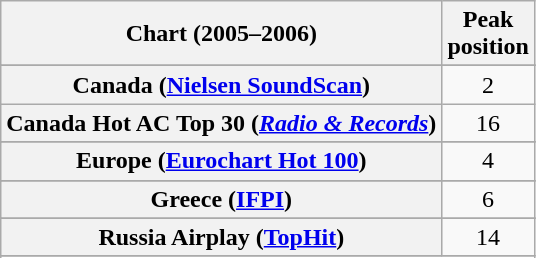<table class="wikitable sortable plainrowheaders" style="text-align:center">
<tr>
<th scope="col">Chart (2005–2006)</th>
<th scope="col">Peak<br>position</th>
</tr>
<tr>
</tr>
<tr>
</tr>
<tr>
</tr>
<tr>
<th scope="row">Canada (<a href='#'>Nielsen SoundScan</a>)</th>
<td>2</td>
</tr>
<tr>
<th scope="row">Canada Hot AC Top 30 (<em><a href='#'>Radio & Records</a></em>)</th>
<td>16</td>
</tr>
<tr>
</tr>
<tr>
</tr>
<tr>
</tr>
<tr>
<th scope="row">Europe (<a href='#'>Eurochart Hot 100</a>)</th>
<td>4</td>
</tr>
<tr>
</tr>
<tr>
</tr>
<tr>
</tr>
<tr>
<th scope="row">Greece (<a href='#'>IFPI</a>)</th>
<td>6</td>
</tr>
<tr>
</tr>
<tr>
</tr>
<tr>
</tr>
<tr>
</tr>
<tr>
</tr>
<tr>
</tr>
<tr>
</tr>
<tr>
</tr>
<tr>
<th scope="row">Russia Airplay (<a href='#'>TopHit</a>)</th>
<td>14</td>
</tr>
<tr>
</tr>
<tr>
</tr>
<tr>
</tr>
<tr>
</tr>
<tr>
</tr>
<tr>
</tr>
<tr>
</tr>
<tr>
</tr>
<tr>
</tr>
<tr>
</tr>
<tr>
</tr>
</table>
